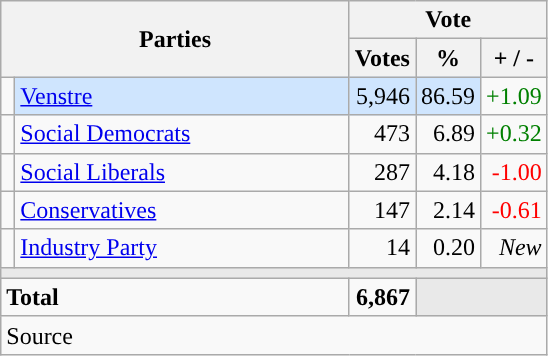<table class="wikitable" style="text-align:right;">
<tr>
<th style="text-align:centre;" rowspan="2" colspan="2" width="225">Parties</th>
<th colspan="3">Vote</th>
</tr>
<tr>
<th width="15">Votes</th>
<th width="15">%</th>
<th width="15">+ / -</th>
</tr>
<tr>
<td width="2" style="color:inherit;background:"></td>
<td bgcolor=#cfe5fe  align="left"><a href='#'>Venstre</a></td>
<td bgcolor=#cfe5fe>5,946</td>
<td bgcolor=#cfe5fe>86.59</td>
<td style=color:green;>+1.09</td>
</tr>
<tr>
<td width="2" style="color:inherit;background:"></td>
<td align="left"><a href='#'>Social Democrats</a></td>
<td>473</td>
<td>6.89</td>
<td style=color:green;>+0.32</td>
</tr>
<tr>
<td width="2" style="color:inherit;background:"></td>
<td align="left"><a href='#'>Social Liberals</a></td>
<td>287</td>
<td>4.18</td>
<td style=color:red;>-1.00</td>
</tr>
<tr>
<td width="2" style="color:inherit;background:"></td>
<td align="left"><a href='#'>Conservatives</a></td>
<td>147</td>
<td>2.14</td>
<td style=color:red;>-0.61</td>
</tr>
<tr>
<td width="2" style="color:inherit;background:"></td>
<td align="left"><a href='#'>Industry Party</a></td>
<td>14</td>
<td>0.20</td>
<td><em>New</em></td>
</tr>
<tr>
<td colspan="7" bgcolor="#E9E9E9"></td>
</tr>
<tr>
<td align="left" colspan="2"><strong>Total</strong></td>
<td><strong>6,867</strong></td>
<td bgcolor="#E9E9E9" colspan="2"></td>
</tr>
<tr>
<td align="left" colspan="6">Source</td>
</tr>
</table>
